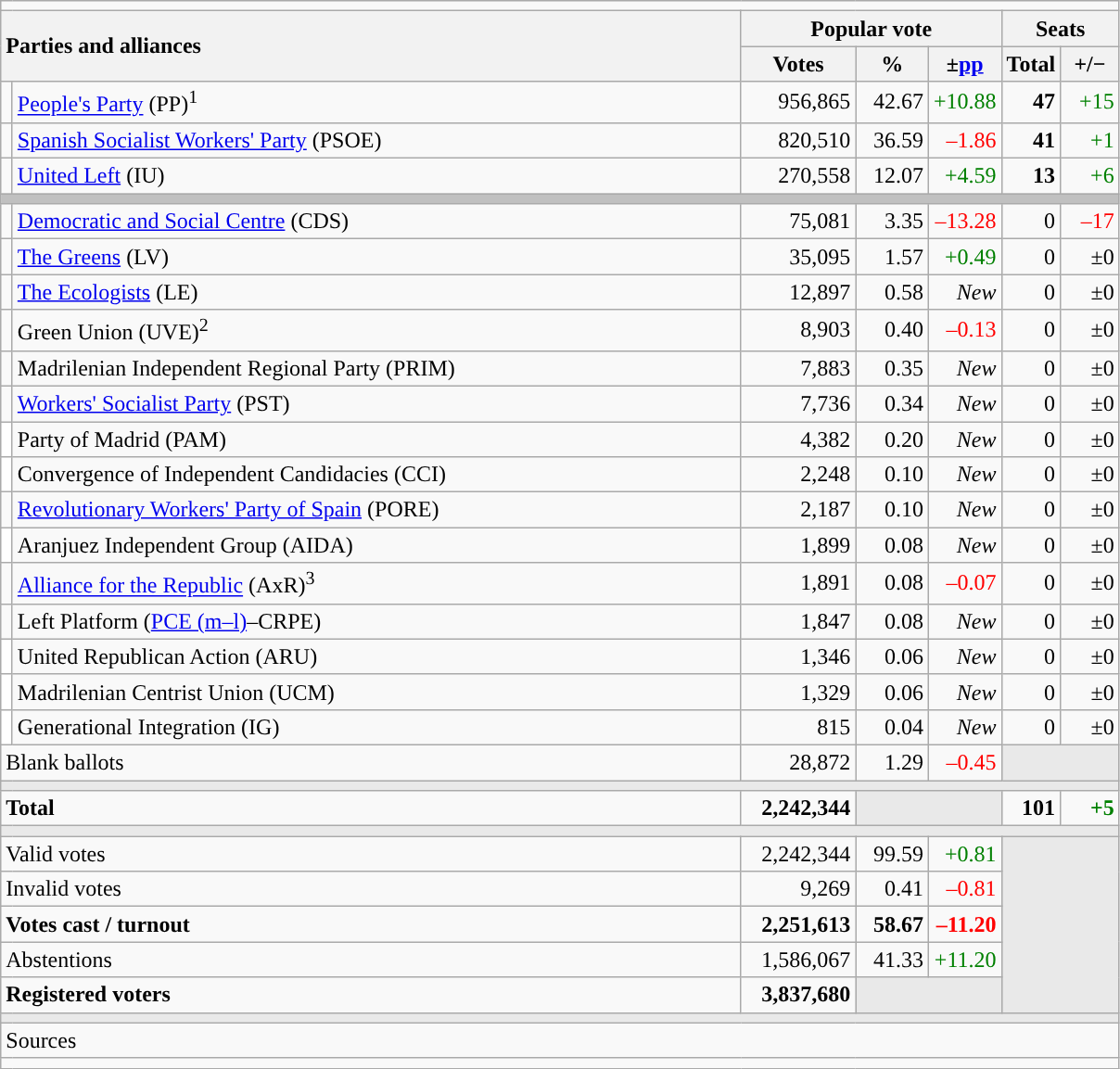<table class="wikitable" style="text-align:right;">
<tr>
<td colspan="7"></td>
</tr>
<tr>
<th style="text-align:left;" rowspan="2" colspan="2" width="525">Parties and alliances</th>
<th colspan="3">Popular vote</th>
<th colspan="2">Seats</th>
</tr>
<tr>
<th width="75">Votes</th>
<th width="45">%</th>
<th width="45">±<a href='#'>pp</a></th>
<th width="35">Total</th>
<th width="35">+/−</th>
</tr>
<tr>
<td width="1" style="color:inherit;background:"></td>
<td align="left"><a href='#'>People's Party</a> (PP)<sup>1</sup></td>
<td>956,865</td>
<td>42.67</td>
<td style="color:green;">+10.88</td>
<td><strong>47</strong></td>
<td style="color:green;">+15</td>
</tr>
<tr>
<td style="color:inherit;background:"></td>
<td align="left"><a href='#'>Spanish Socialist Workers' Party</a> (PSOE)</td>
<td>820,510</td>
<td>36.59</td>
<td style="color:red;">–1.86</td>
<td><strong>41</strong></td>
<td style="color:green;">+1</td>
</tr>
<tr>
<td style="color:inherit;background:"></td>
<td align="left"><a href='#'>United Left</a> (IU)</td>
<td>270,558</td>
<td>12.07</td>
<td style="color:green;">+4.59</td>
<td><strong>13</strong></td>
<td style="color:green;">+6</td>
</tr>
<tr>
<td colspan="7" bgcolor="#C0C0C0"></td>
</tr>
<tr>
<td style="color:inherit;background:"></td>
<td align="left"><a href='#'>Democratic and Social Centre</a> (CDS)</td>
<td>75,081</td>
<td>3.35</td>
<td style="color:red;">–13.28</td>
<td>0</td>
<td style="color:red;">–17</td>
</tr>
<tr>
<td style="color:inherit;background:"></td>
<td align="left"><a href='#'>The Greens</a> (LV)</td>
<td>35,095</td>
<td>1.57</td>
<td style="color:green;">+0.49</td>
<td>0</td>
<td>±0</td>
</tr>
<tr>
<td style="color:inherit;background:"></td>
<td align="left"><a href='#'>The Ecologists</a> (LE)</td>
<td>12,897</td>
<td>0.58</td>
<td><em>New</em></td>
<td>0</td>
<td>±0</td>
</tr>
<tr>
<td style="color:inherit;background:"></td>
<td align="left">Green Union (UVE)<sup>2</sup></td>
<td>8,903</td>
<td>0.40</td>
<td style="color:red;">–0.13</td>
<td>0</td>
<td>±0</td>
</tr>
<tr>
<td style="color:inherit;background:"></td>
<td align="left">Madrilenian Independent Regional Party (PRIM)</td>
<td>7,883</td>
<td>0.35</td>
<td><em>New</em></td>
<td>0</td>
<td>±0</td>
</tr>
<tr>
<td style="color:inherit;background:"></td>
<td align="left"><a href='#'>Workers' Socialist Party</a> (PST)</td>
<td>7,736</td>
<td>0.34</td>
<td><em>New</em></td>
<td>0</td>
<td>±0</td>
</tr>
<tr>
<td bgcolor="white"></td>
<td align="left">Party of Madrid (PAM)</td>
<td>4,382</td>
<td>0.20</td>
<td><em>New</em></td>
<td>0</td>
<td>±0</td>
</tr>
<tr>
<td bgcolor="white"></td>
<td align="left">Convergence of Independent Candidacies (CCI)</td>
<td>2,248</td>
<td>0.10</td>
<td><em>New</em></td>
<td>0</td>
<td>±0</td>
</tr>
<tr>
<td style="color:inherit;background:"></td>
<td align="left"><a href='#'>Revolutionary Workers' Party of Spain</a> (PORE)</td>
<td>2,187</td>
<td>0.10</td>
<td><em>New</em></td>
<td>0</td>
<td>±0</td>
</tr>
<tr>
<td bgcolor="white"></td>
<td align="left">Aranjuez Independent Group (AIDA)</td>
<td>1,899</td>
<td>0.08</td>
<td><em>New</em></td>
<td>0</td>
<td>±0</td>
</tr>
<tr>
<td style="color:inherit;background:"></td>
<td align="left"><a href='#'>Alliance for the Republic</a> (AxR)<sup>3</sup></td>
<td>1,891</td>
<td>0.08</td>
<td style="color:red;">–0.07</td>
<td>0</td>
<td>±0</td>
</tr>
<tr>
<td style="color:inherit;background:"></td>
<td align="left">Left Platform (<a href='#'>PCE (m–l)</a>–CRPE)</td>
<td>1,847</td>
<td>0.08</td>
<td><em>New</em></td>
<td>0</td>
<td>±0</td>
</tr>
<tr>
<td bgcolor="white"></td>
<td align="left">United Republican Action (ARU)</td>
<td>1,346</td>
<td>0.06</td>
<td><em>New</em></td>
<td>0</td>
<td>±0</td>
</tr>
<tr>
<td bgcolor="white"></td>
<td align="left">Madrilenian Centrist Union (UCM)</td>
<td>1,329</td>
<td>0.06</td>
<td><em>New</em></td>
<td>0</td>
<td>±0</td>
</tr>
<tr>
<td bgcolor="white"></td>
<td align="left">Generational Integration (IG)</td>
<td>815</td>
<td>0.04</td>
<td><em>New</em></td>
<td>0</td>
<td>±0</td>
</tr>
<tr>
<td align="left" colspan="2">Blank ballots</td>
<td>28,872</td>
<td>1.29</td>
<td style="color:red;">–0.45</td>
<td bgcolor="#E9E9E9" colspan="2"></td>
</tr>
<tr>
<td colspan="7" bgcolor="#E9E9E9"></td>
</tr>
<tr style="font-weight:bold;">
<td align="left" colspan="2">Total</td>
<td>2,242,344</td>
<td bgcolor="#E9E9E9" colspan="2"></td>
<td>101</td>
<td style="color:green;">+5</td>
</tr>
<tr>
<td colspan="7" bgcolor="#E9E9E9"></td>
</tr>
<tr>
<td align="left" colspan="2">Valid votes</td>
<td>2,242,344</td>
<td>99.59</td>
<td style="color:green;">+0.81</td>
<td bgcolor="#E9E9E9" colspan="2" rowspan="5"></td>
</tr>
<tr>
<td align="left" colspan="2">Invalid votes</td>
<td>9,269</td>
<td>0.41</td>
<td style="color:red;">–0.81</td>
</tr>
<tr style="font-weight:bold;">
<td align="left" colspan="2">Votes cast / turnout</td>
<td>2,251,613</td>
<td>58.67</td>
<td style="color:red;">–11.20</td>
</tr>
<tr>
<td align="left" colspan="2">Abstentions</td>
<td>1,586,067</td>
<td>41.33</td>
<td style="color:green;">+11.20</td>
</tr>
<tr style="font-weight:bold;">
<td align="left" colspan="2">Registered voters</td>
<td>3,837,680</td>
<td bgcolor="#E9E9E9" colspan="2"></td>
</tr>
<tr>
<td colspan="7" bgcolor="#E9E9E9"></td>
</tr>
<tr>
<td align="left" colspan="7">Sources</td>
</tr>
<tr>
<td colspan="7" style="text-align:left; max-width:790px;"></td>
</tr>
</table>
